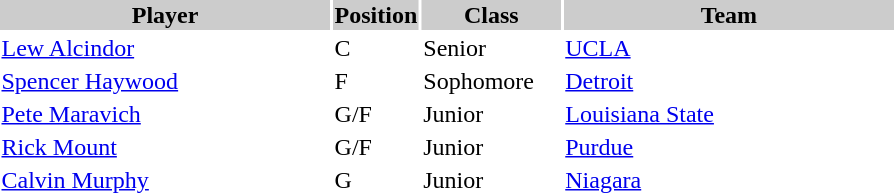<table style="width:600px" "border:'1' 'solid' 'gray'">
<tr>
<th style="background:#CCCCCC;width:40%">Player</th>
<th style="background:#CCCCCC;width:4%">Position</th>
<th style="background:#CCCCCC;width:16%">Class</th>
<th style="background:#CCCCCC;width:40%">Team</th>
</tr>
<tr>
<td><a href='#'>Lew Alcindor</a></td>
<td>C</td>
<td>Senior</td>
<td><a href='#'>UCLA</a></td>
</tr>
<tr>
<td><a href='#'>Spencer Haywood</a></td>
<td>F</td>
<td>Sophomore</td>
<td><a href='#'>Detroit</a></td>
</tr>
<tr>
<td><a href='#'>Pete Maravich</a></td>
<td>G/F</td>
<td>Junior</td>
<td><a href='#'>Louisiana State</a></td>
</tr>
<tr>
<td><a href='#'>Rick Mount</a></td>
<td>G/F</td>
<td>Junior</td>
<td><a href='#'>Purdue</a></td>
</tr>
<tr>
<td><a href='#'>Calvin Murphy</a></td>
<td>G</td>
<td>Junior</td>
<td><a href='#'>Niagara</a></td>
</tr>
</table>
